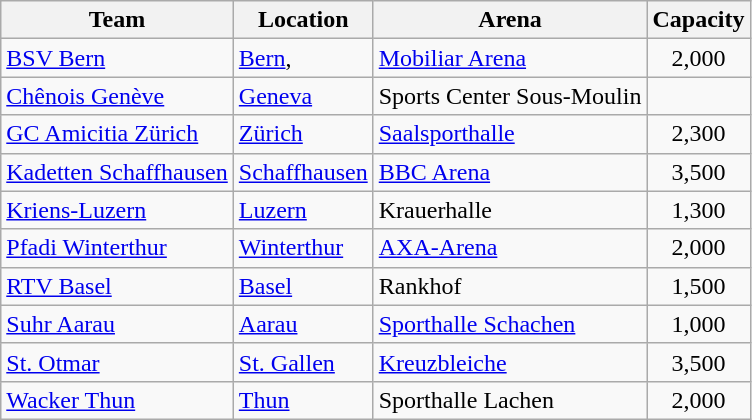<table class="wikitable sortable" style="text-align: left;">
<tr>
<th>Team</th>
<th>Location</th>
<th>Arena</th>
<th>Capacity</th>
</tr>
<tr>
<td><a href='#'>BSV Bern</a></td>
<td><a href='#'>Bern</a>, </td>
<td><a href='#'>Mobiliar Arena</a></td>
<td align="center">2,000</td>
</tr>
<tr>
<td><a href='#'>Chênois Genève</a></td>
<td><a href='#'>Geneva</a></td>
<td>Sports Center Sous-Moulin</td>
<td align="center"></td>
</tr>
<tr>
<td><a href='#'>GC Amicitia Zürich</a></td>
<td><a href='#'>Zürich</a></td>
<td><a href='#'>Saalsporthalle</a></td>
<td align="center">2,300</td>
</tr>
<tr>
<td><a href='#'>Kadetten Schaffhausen</a></td>
<td><a href='#'>Schaffhausen</a></td>
<td><a href='#'>BBC Arena</a></td>
<td align="center">3,500</td>
</tr>
<tr>
<td><a href='#'>Kriens-Luzern</a></td>
<td><a href='#'>Luzern</a></td>
<td>Krauerhalle</td>
<td align="center">1,300</td>
</tr>
<tr>
<td><a href='#'>Pfadi Winterthur</a></td>
<td><a href='#'>Winterthur</a></td>
<td><a href='#'>AXA-Arena</a></td>
<td align="center">2,000</td>
</tr>
<tr>
<td><a href='#'>RTV Basel</a></td>
<td><a href='#'>Basel</a></td>
<td>Rankhof</td>
<td align="center">1,500</td>
</tr>
<tr>
<td><a href='#'>Suhr Aarau</a></td>
<td><a href='#'>Aarau</a></td>
<td><a href='#'>Sporthalle Schachen</a></td>
<td align="center">1,000</td>
</tr>
<tr>
<td><a href='#'>St. Otmar</a></td>
<td><a href='#'>St. Gallen</a></td>
<td><a href='#'>Kreuzbleiche</a></td>
<td align="center">3,500</td>
</tr>
<tr>
<td><a href='#'>Wacker Thun</a></td>
<td><a href='#'>Thun</a></td>
<td>Sporthalle Lachen</td>
<td align="center">2,000</td>
</tr>
</table>
